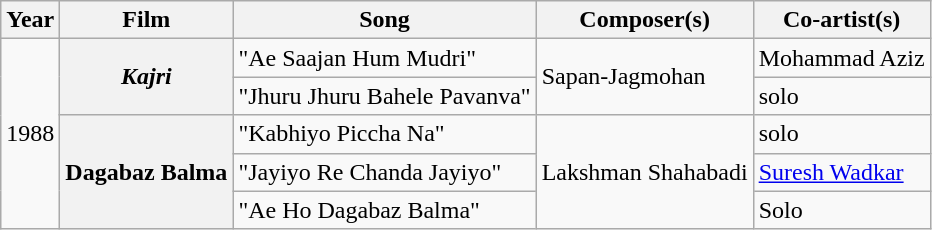<table class="wikitable">
<tr>
<th>Year</th>
<th>Film</th>
<th>Song</th>
<th>Composer(s)</th>
<th>Co-artist(s)</th>
</tr>
<tr>
<td rowspan="5">1988</td>
<th rowspan=2><em>Kajri</em></th>
<td>"Ae Saajan Hum Mudri"</td>
<td rowspan=2>Sapan-Jagmohan</td>
<td>Mohammad Aziz</td>
</tr>
<tr>
<td>"Jhuru Jhuru Bahele Pavanva"</td>
<td>solo</td>
</tr>
<tr>
<th rowspan="3">Dagabaz  Balma</th>
<td>"Kabhiyo Piccha Na"</td>
<td rowspan="3">Lakshman Shahabadi</td>
<td>solo</td>
</tr>
<tr>
<td>"Jayiyo Re Chanda Jayiyo"</td>
<td><a href='#'>Suresh Wadkar</a></td>
</tr>
<tr>
<td>"Ae Ho Dagabaz Balma"</td>
<td>Solo</td>
</tr>
</table>
